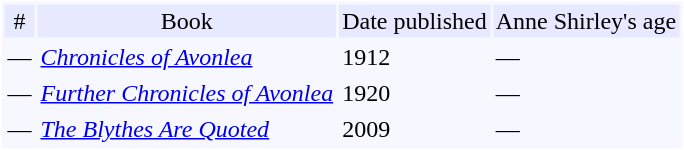<table style="border:1px; border: thin solid white; background-color:#f7f8ff" cellpadding="2">
<tr align="center" bgcolor="#e6e9ff">
<td>#</td>
<td>Book</td>
<td>Date published</td>
<td>Anne Shirley's age</td>
</tr>
<tr>
<td>—</td>
<td><em><a href='#'>Chronicles of Avonlea</a></em></td>
<td>1912</td>
<td>—</td>
</tr>
<tr>
<td>—</td>
<td><em><a href='#'>Further Chronicles of Avonlea</a></em></td>
<td>1920</td>
<td>—</td>
</tr>
<tr>
<td>—</td>
<td><em><a href='#'>The Blythes Are Quoted</a></em></td>
<td>2009</td>
<td>—</td>
</tr>
</table>
